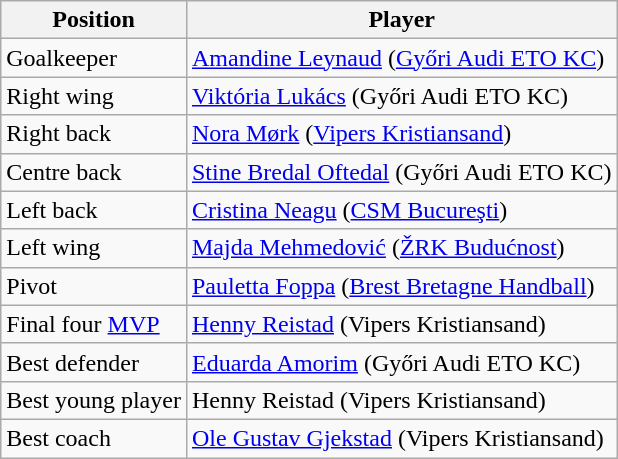<table class="wikitable">
<tr>
<th>Position</th>
<th>Player</th>
</tr>
<tr>
<td>Goalkeeper</td>
<td> <a href='#'>Amandine Leynaud</a> (<a href='#'>Győri Audi ETO KC</a>)</td>
</tr>
<tr>
<td>Right wing</td>
<td> <a href='#'>Viktória Lukács</a> (Győri Audi ETO KC)</td>
</tr>
<tr>
<td>Right back</td>
<td> <a href='#'>Nora Mørk</a> (<a href='#'>Vipers Kristiansand</a>)</td>
</tr>
<tr>
<td>Centre back</td>
<td> <a href='#'>Stine Bredal Oftedal</a> (Győri Audi ETO KC)</td>
</tr>
<tr>
<td>Left back</td>
<td> <a href='#'>Cristina Neagu</a> (<a href='#'>CSM Bucureşti</a>)</td>
</tr>
<tr>
<td>Left wing</td>
<td> <a href='#'>Majda Mehmedović</a> (<a href='#'>ŽRK Budućnost</a>)</td>
</tr>
<tr>
<td>Pivot</td>
<td> <a href='#'>Pauletta Foppa</a> (<a href='#'>Brest Bretagne Handball</a>)</td>
</tr>
<tr>
<td>Final four <a href='#'>MVP</a></td>
<td> <a href='#'>Henny Reistad</a> (Vipers Kristiansand)</td>
</tr>
<tr>
<td>Best defender</td>
<td> <a href='#'>Eduarda Amorim</a> (Győri Audi ETO KC)</td>
</tr>
<tr>
<td>Best young player</td>
<td> Henny Reistad (Vipers Kristiansand)</td>
</tr>
<tr>
<td>Best coach</td>
<td> <a href='#'>Ole Gustav Gjekstad</a> (Vipers Kristiansand)</td>
</tr>
</table>
